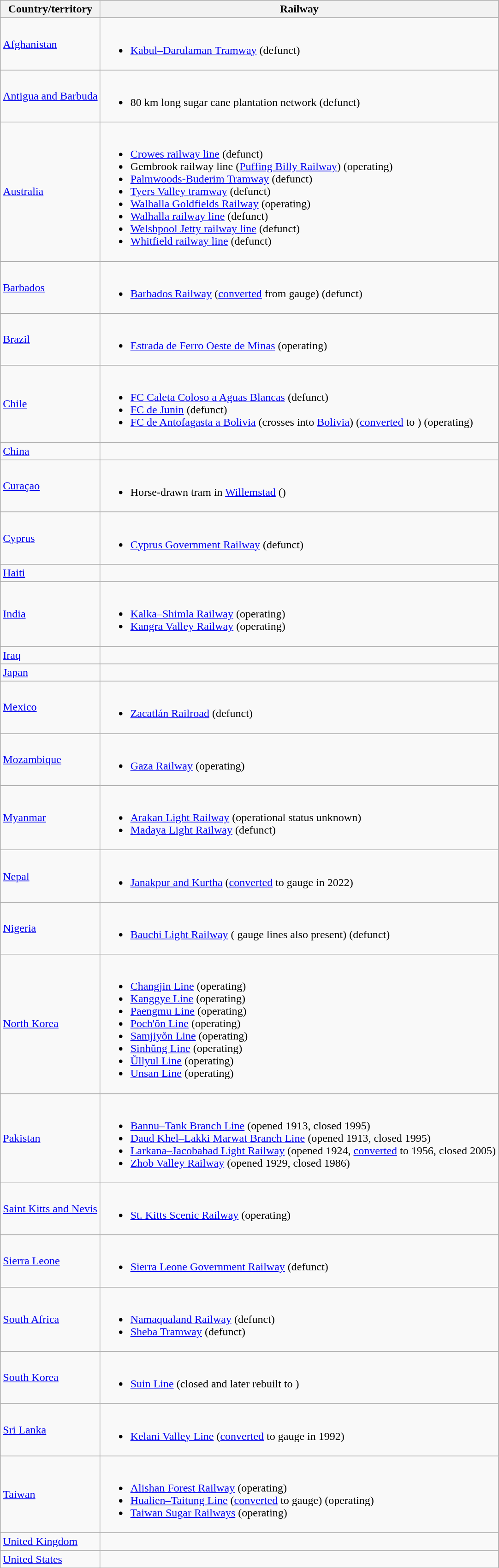<table class=wikitable>
<tr>
<th>Country/territory</th>
<th>Railway</th>
</tr>
<tr>
<td><a href='#'>Afghanistan</a></td>
<td><br><ul><li><a href='#'>Kabul–Darulaman Tramway</a> (defunct)</li></ul></td>
</tr>
<tr>
<td><a href='#'>Antigua and Barbuda</a></td>
<td><br><ul><li>80 km long sugar cane plantation network (defunct)</li></ul></td>
</tr>
<tr>
<td><a href='#'>Australia</a></td>
<td><br><ul><li><a href='#'>Crowes railway line</a> (defunct)</li><li>Gembrook railway line (<a href='#'>Puffing Billy Railway</a>) (operating)</li><li><a href='#'>Palmwoods-Buderim Tramway</a> (defunct)</li><li><a href='#'>Tyers Valley tramway</a> (defunct)</li><li><a href='#'>Walhalla Goldfields Railway</a> (operating)</li><li><a href='#'>Walhalla railway line</a> (defunct)</li><li><a href='#'>Welshpool Jetty railway line</a> (defunct)</li><li><a href='#'>Whitfield railway line</a> (defunct)</li></ul></td>
</tr>
<tr>
<td><a href='#'>Barbados</a></td>
<td><br><ul><li><a href='#'>Barbados Railway</a> (<a href='#'>converted</a> from  gauge) (defunct)</li></ul></td>
</tr>
<tr>
<td><a href='#'>Brazil</a></td>
<td><br><ul><li><a href='#'>Estrada de Ferro Oeste de Minas</a> (operating)</li></ul></td>
</tr>
<tr>
<td><a href='#'>Chile</a></td>
<td><br><ul><li><a href='#'>FC Caleta Coloso a Aguas Blancas</a> (defunct)</li><li><a href='#'>FC de Junin</a> (defunct)</li><li><a href='#'>FC de Antofagasta a Bolivia</a> (crosses into <a href='#'>Bolivia</a>) (<a href='#'>converted</a> to ) (operating)</li></ul></td>
</tr>
<tr>
<td><a href='#'>China</a></td>
<td><br></td>
</tr>
<tr>
<td><a href='#'>Curaçao</a></td>
<td><br><ul><li>Horse-drawn tram in <a href='#'>Willemstad</a> ()</li></ul></td>
</tr>
<tr>
<td><a href='#'>Cyprus</a></td>
<td><br><ul><li><a href='#'>Cyprus Government Railway</a> (defunct)</li></ul></td>
</tr>
<tr>
<td><a href='#'>Haiti</a></td>
<td><br></td>
</tr>
<tr>
<td><a href='#'>India</a></td>
<td><br><ul><li><a href='#'>Kalka–Shimla Railway</a> (operating)</li><li><a href='#'>Kangra Valley Railway</a> (operating)</li></ul></td>
</tr>
<tr>
<td><a href='#'>Iraq</a></td>
<td><br></td>
</tr>
<tr>
<td><a href='#'>Japan</a></td>
<td></td>
</tr>
<tr>
<td><a href='#'>Mexico</a></td>
<td><br><ul><li><a href='#'>Zacatlán Railroad</a> (defunct)</li></ul></td>
</tr>
<tr>
<td><a href='#'>Mozambique</a></td>
<td><br><ul><li><a href='#'>Gaza Railway</a> (operating)</li></ul></td>
</tr>
<tr>
<td><a href='#'>Myanmar</a></td>
<td><br><ul><li><a href='#'>Arakan Light Railway</a> (operational status unknown)</li><li><a href='#'>Madaya Light Railway</a> (defunct)</li></ul></td>
</tr>
<tr>
<td><a href='#'>Nepal</a></td>
<td><br><ul><li><a href='#'>Janakpur and Kurtha</a> (<a href='#'>converted</a> to  gauge in 2022)</li></ul></td>
</tr>
<tr>
<td><a href='#'>Nigeria</a></td>
<td><br><ul><li><a href='#'>Bauchi Light Railway</a> ( gauge lines also present) (defunct)</li></ul></td>
</tr>
<tr>
<td><a href='#'>North Korea</a></td>
<td><br><ul><li><a href='#'>Changjin Line</a> (operating)</li><li><a href='#'>Kanggye Line</a> (operating)</li><li><a href='#'>Paengmu Line</a> (operating)</li><li><a href='#'>Poch'ŏn Line</a> (operating)</li><li><a href='#'>Samjiyŏn Line</a> (operating)</li><li><a href='#'>Sinhŭng Line</a> (operating)</li><li><a href='#'>Ŭllyul Line</a> (operating)</li><li><a href='#'>Unsan Line</a> (operating)</li></ul></td>
</tr>
<tr>
<td><a href='#'>Pakistan</a></td>
<td><br><ul><li><a href='#'>Bannu–Tank Branch Line</a> (opened 1913, closed 1995)</li><li><a href='#'>Daud Khel–Lakki Marwat Branch Line</a> (opened 1913, closed 1995)</li><li><a href='#'>Larkana–Jacobabad Light Railway</a> (opened 1924, <a href='#'>converted</a> to  1956, closed 2005)</li><li><a href='#'>Zhob Valley Railway</a> (opened 1929, closed 1986)</li></ul></td>
</tr>
<tr>
<td><a href='#'>Saint Kitts and Nevis</a></td>
<td><br><ul><li><a href='#'>St. Kitts Scenic Railway</a> (operating)</li></ul></td>
</tr>
<tr>
<td><a href='#'>Sierra Leone</a></td>
<td><br><ul><li><a href='#'>Sierra Leone Government Railway</a> (defunct)</li></ul></td>
</tr>
<tr>
<td><a href='#'>South Africa</a></td>
<td><br><ul><li><a href='#'>Namaqualand Railway</a> (defunct)</li><li><a href='#'>Sheba Tramway</a> (defunct)</li></ul></td>
</tr>
<tr>
<td><a href='#'>South Korea</a></td>
<td><br><ul><li><a href='#'>Suin Line</a> (closed and later rebuilt to )</li></ul></td>
</tr>
<tr>
<td><a href='#'>Sri Lanka</a></td>
<td><br><ul><li><a href='#'>Kelani Valley Line</a> (<a href='#'>converted</a> to  gauge in 1992)</li></ul></td>
</tr>
<tr>
<td><a href='#'>Taiwan</a></td>
<td><br><ul><li><a href='#'>Alishan Forest Railway</a> (operating)</li><li><a href='#'>Hualien–Taitung Line</a> (<a href='#'>converted</a> to  gauge) (operating)</li><li><a href='#'>Taiwan Sugar Railways</a> (operating)</li></ul></td>
</tr>
<tr>
<td><a href='#'>United Kingdom</a></td>
<td></td>
</tr>
<tr>
<td><a href='#'>United States</a></td>
<td></td>
</tr>
</table>
